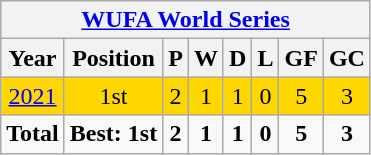<table class="wikitable" style="text-align: center;">
<tr>
<th colspan=9><a href='#'>WUFA World Series</a></th>
</tr>
<tr>
<th>Year</th>
<th>Position</th>
<th>P</th>
<th>W</th>
<th>D</th>
<th>L</th>
<th>GF</th>
<th>GC</th>
</tr>
<tr style="background:gold;">
<td> <a href='#'>2021</a></td>
<td>1st</td>
<td>2</td>
<td>1</td>
<td>1</td>
<td>0</td>
<td>5</td>
<td>3</td>
</tr>
<tr>
<td><strong>Total</strong></td>
<td><strong>Best: 1st</strong></td>
<td><strong>2</strong></td>
<td><strong>1</strong></td>
<td><strong>1</strong></td>
<td><strong>0</strong></td>
<td><strong>5</strong></td>
<td><strong>3</strong></td>
</tr>
</table>
